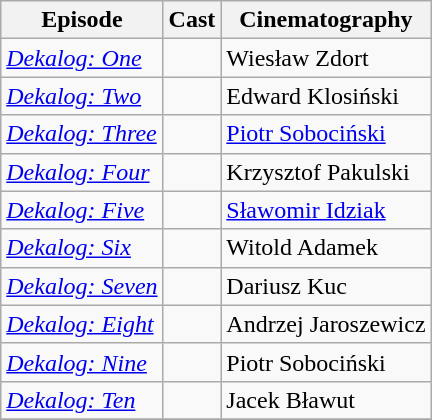<table class="wikitable">
<tr>
<th>Episode</th>
<th>Cast</th>
<th>Cinematography</th>
</tr>
<tr>
<td><em><a href='#'>Dekalog: One</a></em></td>
<td></td>
<td>Wiesław Zdort</td>
</tr>
<tr>
<td><em><a href='#'>Dekalog: Two</a></em></td>
<td></td>
<td>Edward Klosiński</td>
</tr>
<tr>
<td><em><a href='#'>Dekalog: Three</a></em></td>
<td></td>
<td><a href='#'>Piotr Sobociński</a></td>
</tr>
<tr>
<td><em><a href='#'>Dekalog: Four</a></em></td>
<td></td>
<td>Krzysztof Pakulski</td>
</tr>
<tr>
<td><em><a href='#'>Dekalog: Five</a></em></td>
<td></td>
<td><a href='#'>Sławomir Idziak</a></td>
</tr>
<tr>
<td><em><a href='#'>Dekalog: Six</a></em></td>
<td></td>
<td>Witold Adamek</td>
</tr>
<tr>
<td><em><a href='#'>Dekalog: Seven</a></em></td>
<td></td>
<td>Dariusz Kuc</td>
</tr>
<tr>
<td><em><a href='#'>Dekalog: Eight</a></em></td>
<td></td>
<td>Andrzej Jaroszewicz</td>
</tr>
<tr>
<td><em><a href='#'>Dekalog: Nine</a></em></td>
<td></td>
<td>Piotr Sobociński</td>
</tr>
<tr>
<td><em><a href='#'>Dekalog: Ten</a></em></td>
<td></td>
<td>Jacek Bławut</td>
</tr>
<tr>
</tr>
</table>
